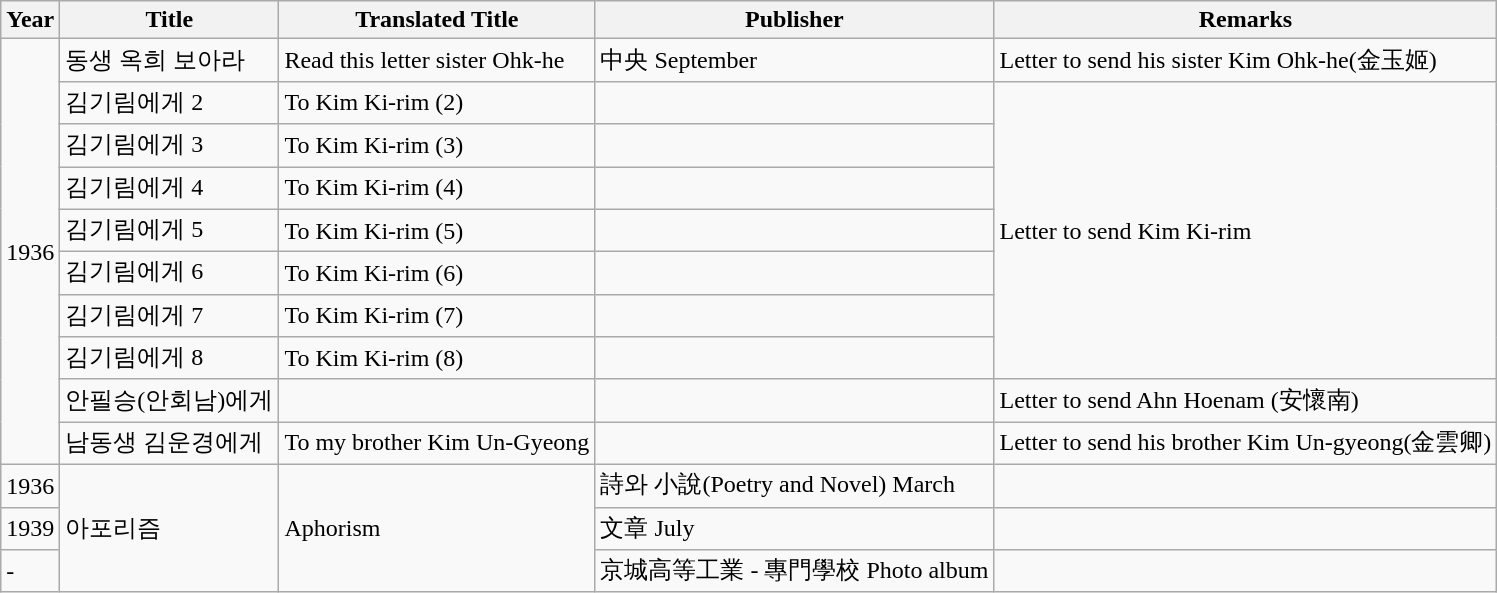<table class="wikitable">
<tr>
<th>Year</th>
<th>Title</th>
<th>Translated Title</th>
<th>Publisher</th>
<th>Remarks</th>
</tr>
<tr>
<td rowspan="10">1936</td>
<td>동생 옥희 보아라</td>
<td>Read this letter sister Ohk-he</td>
<td>中央 September</td>
<td>Letter to send his sister Kim Ohk-he(金玉姬)</td>
</tr>
<tr>
<td>김기림에게 2</td>
<td>To Kim Ki-rim (2)</td>
<td></td>
<td rowspan="7">Letter to send Kim Ki-rim</td>
</tr>
<tr>
<td>김기림에게 3</td>
<td>To Kim Ki-rim (3)</td>
<td></td>
</tr>
<tr>
<td>김기림에게 4</td>
<td>To Kim Ki-rim (4)</td>
<td></td>
</tr>
<tr>
<td>김기림에게 5</td>
<td>To Kim Ki-rim (5)</td>
<td></td>
</tr>
<tr>
<td>김기림에게 6</td>
<td>To Kim Ki-rim (6)</td>
<td></td>
</tr>
<tr>
<td>김기림에게 7</td>
<td>To Kim Ki-rim (7)</td>
<td></td>
</tr>
<tr>
<td>김기림에게 8</td>
<td>To Kim Ki-rim (8)</td>
<td></td>
</tr>
<tr>
<td>안필승(안회남)에게</td>
<td></td>
<td></td>
<td>Letter to send Ahn Hoenam (安懷南)</td>
</tr>
<tr>
<td>남동생 김운경에게</td>
<td>To my brother Kim Un-Gyeong</td>
<td></td>
<td>Letter to send his brother Kim Un-gyeong(金雲卿)</td>
</tr>
<tr>
<td>1936</td>
<td rowspan="3">아포리즘</td>
<td rowspan="3">Aphorism</td>
<td>詩와 小說(Poetry and Novel) March</td>
<td></td>
</tr>
<tr>
<td>1939</td>
<td>文章 July</td>
<td></td>
</tr>
<tr>
<td>-</td>
<td>京城高等工業 - 專門學校 Photo album</td>
</tr>
</table>
